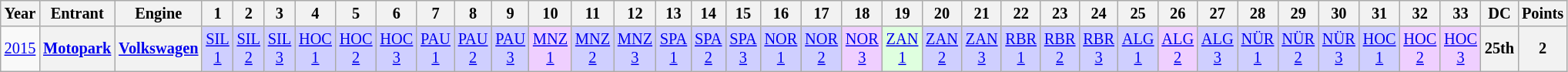<table class="wikitable" style="text-align:center; font-size:85%">
<tr>
<th>Year</th>
<th>Entrant</th>
<th>Engine</th>
<th>1</th>
<th>2</th>
<th>3</th>
<th>4</th>
<th>5</th>
<th>6</th>
<th>7</th>
<th>8</th>
<th>9</th>
<th>10</th>
<th>11</th>
<th>12</th>
<th>13</th>
<th>14</th>
<th>15</th>
<th>16</th>
<th>17</th>
<th>18</th>
<th>19</th>
<th>20</th>
<th>21</th>
<th>22</th>
<th>23</th>
<th>24</th>
<th>25</th>
<th>26</th>
<th>27</th>
<th>28</th>
<th>29</th>
<th>30</th>
<th>31</th>
<th>32</th>
<th>33</th>
<th>DC</th>
<th>Points</th>
</tr>
<tr>
<td><a href='#'>2015</a></td>
<th><a href='#'>Motopark</a></th>
<th><a href='#'>Volkswagen</a></th>
<td style="background:#CFCFFF;"><a href='#'>SIL<br>1</a><br></td>
<td style="background:#CFCFFF;"><a href='#'>SIL<br>2</a><br></td>
<td style="background:#CFCFFF;"><a href='#'>SIL<br>3</a><br></td>
<td style="background:#CFCFFF;"><a href='#'>HOC<br>1</a><br></td>
<td style="background:#CFCFFF;"><a href='#'>HOC<br>2</a><br></td>
<td style="background:#CFCFFF;"><a href='#'>HOC<br>3</a><br></td>
<td style="background:#CFCFFF;"><a href='#'>PAU<br>1</a><br></td>
<td style="background:#CFCFFF;"><a href='#'>PAU<br>2</a><br></td>
<td style="background:#CFCFFF;"><a href='#'>PAU<br>3</a><br></td>
<td style="background:#EFCFFF;"><a href='#'>MNZ<br>1</a><br></td>
<td style="background:#CFCFFF;"><a href='#'>MNZ<br>2</a><br></td>
<td style="background:#CFCFFF;"><a href='#'>MNZ<br>3</a><br></td>
<td style="background:#CFCFFF;"><a href='#'>SPA<br>1</a><br></td>
<td style="background:#CFCFFF;"><a href='#'>SPA<br>2</a><br></td>
<td style="background:#CFCFFF;"><a href='#'>SPA<br>3</a><br></td>
<td style="background:#CFCFFF;"><a href='#'>NOR<br>1</a><br></td>
<td style="background:#CFCFFF;"><a href='#'>NOR<br>2</a><br></td>
<td style="background:#EFCFFF;"><a href='#'>NOR<br>3</a><br></td>
<td style="background:#DFFFDF;"><a href='#'>ZAN<br>1</a><br></td>
<td style="background:#CFCFFF;"><a href='#'>ZAN<br>2</a><br></td>
<td style="background:#CFCFFF;"><a href='#'>ZAN<br>3</a><br></td>
<td style="background:#CFCFFF;"><a href='#'>RBR<br>1</a><br></td>
<td style="background:#CFCFFF;"><a href='#'>RBR<br>2</a><br></td>
<td style="background:#CFCFFF;"><a href='#'>RBR<br>3</a><br></td>
<td style="background:#CFCFFF;"><a href='#'>ALG<br>1</a><br></td>
<td style="background:#EFCFFF;"><a href='#'>ALG<br>2</a><br></td>
<td style="background:#CFCFFF;"><a href='#'>ALG<br>3</a><br></td>
<td style="background:#CFCFFF;"><a href='#'>NÜR<br>1</a><br></td>
<td style="background:#CFCFFF;"><a href='#'>NÜR<br>2</a><br></td>
<td style="background:#CFCFFF;"><a href='#'>NÜR<br>3</a><br></td>
<td style="background:#CFCFFF;"><a href='#'>HOC<br>1</a><br></td>
<td style="background:#EFCFFF;"><a href='#'>HOC<br>2</a><br></td>
<td style="background:#EFCFFF;"><a href='#'>HOC<br>3</a><br></td>
<th>25th</th>
<th>2</th>
</tr>
</table>
